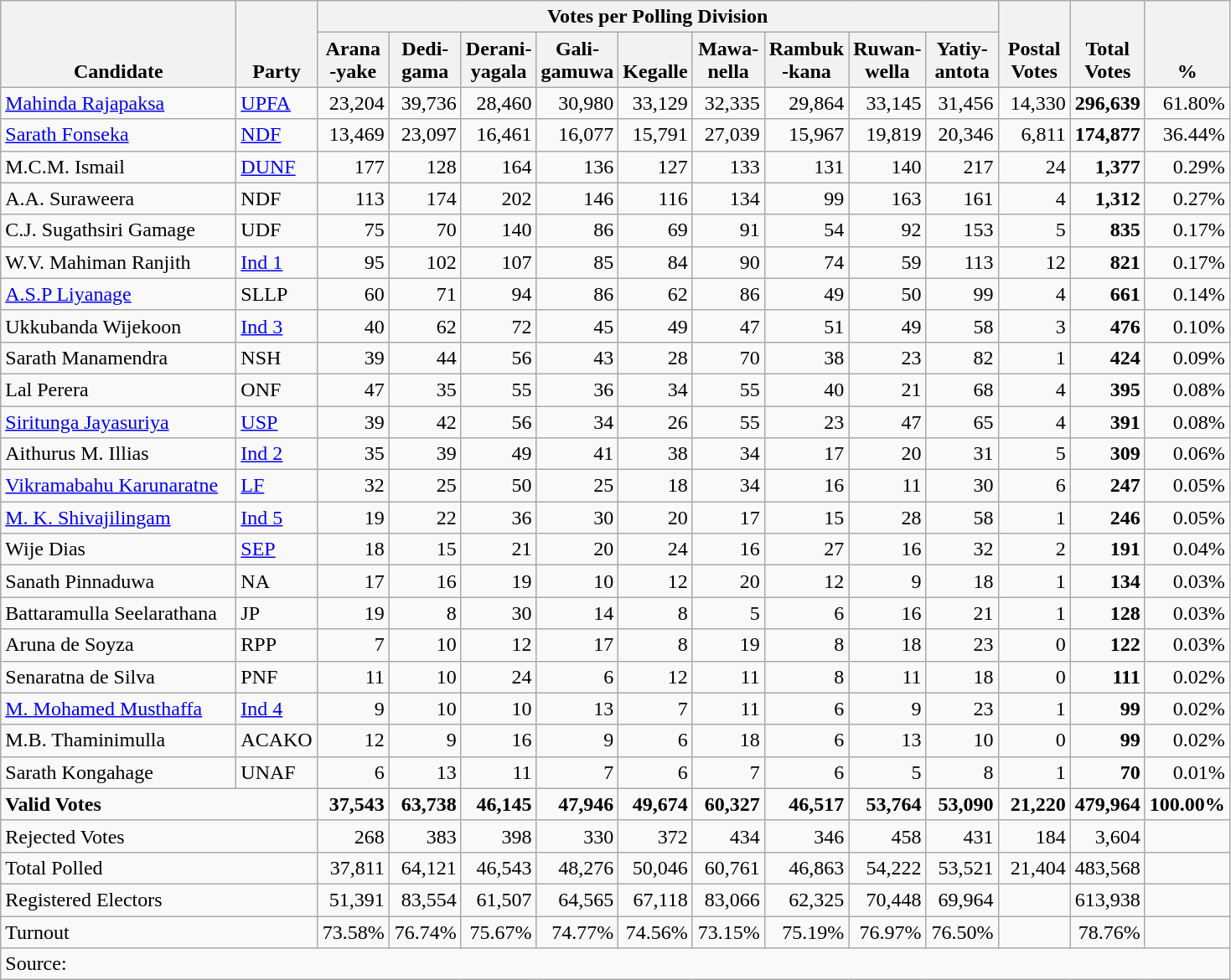<table class="wikitable" border="1" style="text-align:right;">
<tr>
<th align=left valign=bottom rowspan=2 width="180">Candidate</th>
<th align=left valign=bottom rowspan=2 width="40">Party</th>
<th colspan=9>Votes per Polling Division</th>
<th align=center valign=bottom rowspan=2 width="50">Postal<br>Votes</th>
<th align=center valign=bottom rowspan=2 width="50">Total Votes</th>
<th align=center valign=bottom rowspan=2 width="50">%</th>
</tr>
<tr>
<th align=center valign=bottom width="50">Arana<br>-yake</th>
<th align=center valign=bottom width="50">Dedi-<br>gama</th>
<th align=center valign=bottom width="50">Derani-<br>yagala</th>
<th align=center valign=bottom width="50">Gali-<br>gamuwa</th>
<th align=center valign=bottom width="50">Kegalle</th>
<th align=center valign=bottom width="50">Mawa-<br>nella</th>
<th align=center valign=bottom width="50">Rambuk<br>-kana</th>
<th align=center valign=bottom width="50">Ruwan-<br>wella</th>
<th align=center valign=bottom width="50">Yatiy-<br>antota</th>
</tr>
<tr>
<td align=left><a href='#'>Mahinda Rajapaksa</a></td>
<td align=left><a href='#'>UPFA</a></td>
<td>23,204</td>
<td>39,736</td>
<td>28,460</td>
<td>30,980</td>
<td>33,129</td>
<td>32,335</td>
<td>29,864</td>
<td>33,145</td>
<td>31,456</td>
<td>14,330</td>
<td><strong>296,639</strong></td>
<td>61.80%</td>
</tr>
<tr>
<td align=left><a href='#'>Sarath Fonseka</a></td>
<td align=left><a href='#'>NDF</a></td>
<td>13,469</td>
<td>23,097</td>
<td>16,461</td>
<td>16,077</td>
<td>15,791</td>
<td>27,039</td>
<td>15,967</td>
<td>19,819</td>
<td>20,346</td>
<td>6,811</td>
<td><strong>174,877</strong></td>
<td>36.44%</td>
</tr>
<tr>
<td align=left>M.C.M. Ismail</td>
<td align=left><a href='#'>DUNF</a></td>
<td>177</td>
<td>128</td>
<td>164</td>
<td>136</td>
<td>127</td>
<td>133</td>
<td>131</td>
<td>140</td>
<td>217</td>
<td>24</td>
<td><strong>1,377</strong></td>
<td>0.29%</td>
</tr>
<tr>
<td align=left>A.A. Suraweera</td>
<td align=left>NDF</td>
<td>113</td>
<td>174</td>
<td>202</td>
<td>146</td>
<td>116</td>
<td>134</td>
<td>99</td>
<td>163</td>
<td>161</td>
<td>4</td>
<td><strong>1,312</strong></td>
<td>0.27%</td>
</tr>
<tr>
<td align=left>C.J. Sugathsiri Gamage</td>
<td align=left>UDF</td>
<td>75</td>
<td>70</td>
<td>140</td>
<td>86</td>
<td>69</td>
<td>91</td>
<td>54</td>
<td>92</td>
<td>153</td>
<td>5</td>
<td><strong>835</strong></td>
<td>0.17%</td>
</tr>
<tr>
<td align=left>W.V. Mahiman Ranjith</td>
<td align=left><a href='#'>Ind 1</a></td>
<td>95</td>
<td>102</td>
<td>107</td>
<td>85</td>
<td>84</td>
<td>90</td>
<td>74</td>
<td>59</td>
<td>113</td>
<td>12</td>
<td><strong>821</strong></td>
<td>0.17%</td>
</tr>
<tr>
<td align=left><a href='#'>A.S.P Liyanage</a></td>
<td align=left>SLLP</td>
<td>60</td>
<td>71</td>
<td>94</td>
<td>86</td>
<td>62</td>
<td>86</td>
<td>49</td>
<td>50</td>
<td>99</td>
<td>4</td>
<td><strong>661</strong></td>
<td>0.14%</td>
</tr>
<tr>
<td align=left>Ukkubanda Wijekoon</td>
<td align=left><a href='#'>Ind 3</a></td>
<td>40</td>
<td>62</td>
<td>72</td>
<td>45</td>
<td>49</td>
<td>47</td>
<td>51</td>
<td>49</td>
<td>58</td>
<td>3</td>
<td><strong>476</strong></td>
<td>0.10%</td>
</tr>
<tr>
<td align=left>Sarath Manamendra</td>
<td align=left>NSH</td>
<td>39</td>
<td>44</td>
<td>56</td>
<td>43</td>
<td>28</td>
<td>70</td>
<td>38</td>
<td>23</td>
<td>82</td>
<td>1</td>
<td><strong>424</strong></td>
<td>0.09%</td>
</tr>
<tr>
<td align=left>Lal Perera</td>
<td align=left>ONF</td>
<td>47</td>
<td>35</td>
<td>55</td>
<td>36</td>
<td>34</td>
<td>55</td>
<td>40</td>
<td>21</td>
<td>68</td>
<td>4</td>
<td><strong>395</strong></td>
<td>0.08%</td>
</tr>
<tr>
<td align=left><a href='#'>Siritunga Jayasuriya</a></td>
<td align=left><a href='#'>USP</a></td>
<td>39</td>
<td>42</td>
<td>56</td>
<td>34</td>
<td>26</td>
<td>55</td>
<td>23</td>
<td>47</td>
<td>65</td>
<td>4</td>
<td><strong>391</strong></td>
<td>0.08%</td>
</tr>
<tr>
<td align=left>Aithurus M. Illias</td>
<td align=left><a href='#'>Ind 2</a></td>
<td>35</td>
<td>39</td>
<td>49</td>
<td>41</td>
<td>38</td>
<td>34</td>
<td>17</td>
<td>20</td>
<td>31</td>
<td>5</td>
<td><strong>309</strong></td>
<td>0.06%</td>
</tr>
<tr>
<td align=left><a href='#'>Vikramabahu Karunaratne</a></td>
<td align=left><a href='#'>LF</a></td>
<td>32</td>
<td>25</td>
<td>50</td>
<td>25</td>
<td>18</td>
<td>34</td>
<td>16</td>
<td>11</td>
<td>30</td>
<td>6</td>
<td><strong>247</strong></td>
<td>0.05%</td>
</tr>
<tr>
<td align=left><a href='#'>M. K. Shivajilingam</a></td>
<td align=left><a href='#'>Ind 5</a></td>
<td>19</td>
<td>22</td>
<td>36</td>
<td>30</td>
<td>20</td>
<td>17</td>
<td>15</td>
<td>28</td>
<td>58</td>
<td>1</td>
<td><strong>246</strong></td>
<td>0.05%</td>
</tr>
<tr>
<td align=left>Wije Dias</td>
<td align=left><a href='#'>SEP</a></td>
<td>18</td>
<td>15</td>
<td>21</td>
<td>20</td>
<td>24</td>
<td>16</td>
<td>27</td>
<td>16</td>
<td>32</td>
<td>2</td>
<td><strong>191</strong></td>
<td>0.04%</td>
</tr>
<tr>
<td align=left>Sanath Pinnaduwa</td>
<td align=left>NA</td>
<td>17</td>
<td>16</td>
<td>19</td>
<td>10</td>
<td>12</td>
<td>20</td>
<td>12</td>
<td>9</td>
<td>18</td>
<td>1</td>
<td><strong>134</strong></td>
<td>0.03%</td>
</tr>
<tr>
<td align=left>Battaramulla Seelarathana</td>
<td align=left>JP</td>
<td>19</td>
<td>8</td>
<td>30</td>
<td>14</td>
<td>8</td>
<td>5</td>
<td>6</td>
<td>16</td>
<td>21</td>
<td>1</td>
<td><strong>128</strong></td>
<td>0.03%</td>
</tr>
<tr>
<td align=left>Aruna de Soyza</td>
<td align=left>RPP</td>
<td>7</td>
<td>10</td>
<td>12</td>
<td>17</td>
<td>8</td>
<td>19</td>
<td>8</td>
<td>18</td>
<td>23</td>
<td>0</td>
<td><strong>122</strong></td>
<td>0.03%</td>
</tr>
<tr>
<td align=left>Senaratna de Silva</td>
<td align=left>PNF</td>
<td>11</td>
<td>10</td>
<td>24</td>
<td>6</td>
<td>12</td>
<td>11</td>
<td>8</td>
<td>11</td>
<td>18</td>
<td>0</td>
<td><strong>111</strong></td>
<td>0.02%</td>
</tr>
<tr>
<td align=left><a href='#'>M. Mohamed Musthaffa</a></td>
<td align=left><a href='#'>Ind 4</a></td>
<td>9</td>
<td>10</td>
<td>10</td>
<td>13</td>
<td>7</td>
<td>11</td>
<td>6</td>
<td>9</td>
<td>23</td>
<td>1</td>
<td><strong>99</strong></td>
<td>0.02%</td>
</tr>
<tr>
<td align=left>M.B. Thaminimulla</td>
<td align=left>ACAKO</td>
<td>12</td>
<td>9</td>
<td>16</td>
<td>9</td>
<td>6</td>
<td>18</td>
<td>6</td>
<td>13</td>
<td>10</td>
<td>0</td>
<td><strong>99</strong></td>
<td>0.02%</td>
</tr>
<tr>
<td align=left>Sarath Kongahage</td>
<td align=left>UNAF</td>
<td>6</td>
<td>13</td>
<td>11</td>
<td>7</td>
<td>6</td>
<td>7</td>
<td>6</td>
<td>5</td>
<td>8</td>
<td>1</td>
<td><strong>70</strong></td>
<td>0.01%</td>
</tr>
<tr>
<td align=left colspan=2><strong>Valid Votes</strong></td>
<td><strong>37,543</strong></td>
<td><strong>63,738</strong></td>
<td><strong>46,145</strong></td>
<td><strong>47,946</strong></td>
<td><strong>49,674</strong></td>
<td><strong>60,327</strong></td>
<td><strong>46,517</strong></td>
<td><strong>53,764</strong></td>
<td><strong>53,090</strong></td>
<td><strong>21,220</strong></td>
<td><strong>479,964</strong></td>
<td><strong>100.00%</strong></td>
</tr>
<tr>
<td align=left colspan=2>Rejected Votes</td>
<td>268</td>
<td>383</td>
<td>398</td>
<td>330</td>
<td>372</td>
<td>434</td>
<td>346</td>
<td>458</td>
<td>431</td>
<td>184</td>
<td>3,604</td>
<td></td>
</tr>
<tr>
<td align=left colspan=2>Total Polled</td>
<td>37,811</td>
<td>64,121</td>
<td>46,543</td>
<td>48,276</td>
<td>50,046</td>
<td>60,761</td>
<td>46,863</td>
<td>54,222</td>
<td>53,521</td>
<td>21,404</td>
<td>483,568</td>
<td></td>
</tr>
<tr>
<td align=left colspan=2>Registered Electors</td>
<td>51,391</td>
<td>83,554</td>
<td>61,507</td>
<td>64,565</td>
<td>67,118</td>
<td>83,066</td>
<td>62,325</td>
<td>70,448</td>
<td>69,964</td>
<td></td>
<td>613,938</td>
<td></td>
</tr>
<tr>
<td align=left colspan=2>Turnout</td>
<td>73.58%</td>
<td>76.74%</td>
<td>75.67%</td>
<td>74.77%</td>
<td>74.56%</td>
<td>73.15%</td>
<td>75.19%</td>
<td>76.97%</td>
<td>76.50%</td>
<td></td>
<td>78.76%</td>
<td></td>
</tr>
<tr>
<td align=left colspan=14>Source:</td>
</tr>
</table>
